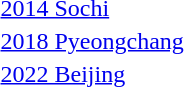<table>
<tr style="vertical-align:top">
<td><a href='#'>2014 Sochi</a><br></td>
<td></td>
<td></td>
<td></td>
</tr>
<tr>
<td><a href='#'>2018 Pyeongchang</a><br></td>
<td></td>
<td></td>
<td></td>
</tr>
<tr>
<td><a href='#'>2022 Beijing</a> <br></td>
<td></td>
<td></td>
<td></td>
</tr>
<tr>
</tr>
</table>
